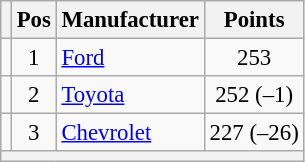<table class="wikitable" style="font-size: 95%;">
<tr>
<th></th>
<th>Pos</th>
<th>Manufacturer</th>
<th>Points</th>
</tr>
<tr>
<td align="left"></td>
<td style="text-align:center;">1</td>
<td><a href='#'>Ford</a></td>
<td style="text-align:center;">253</td>
</tr>
<tr>
<td align="left"></td>
<td style="text-align:center;">2</td>
<td><a href='#'>Toyota</a></td>
<td style="text-align:center;">252 (–1)</td>
</tr>
<tr>
<td align="left"></td>
<td style="text-align:center;">3</td>
<td><a href='#'>Chevrolet</a></td>
<td style="text-align:center;">227 (–26)</td>
</tr>
<tr class="sortbottom">
<th colspan="9"></th>
</tr>
</table>
